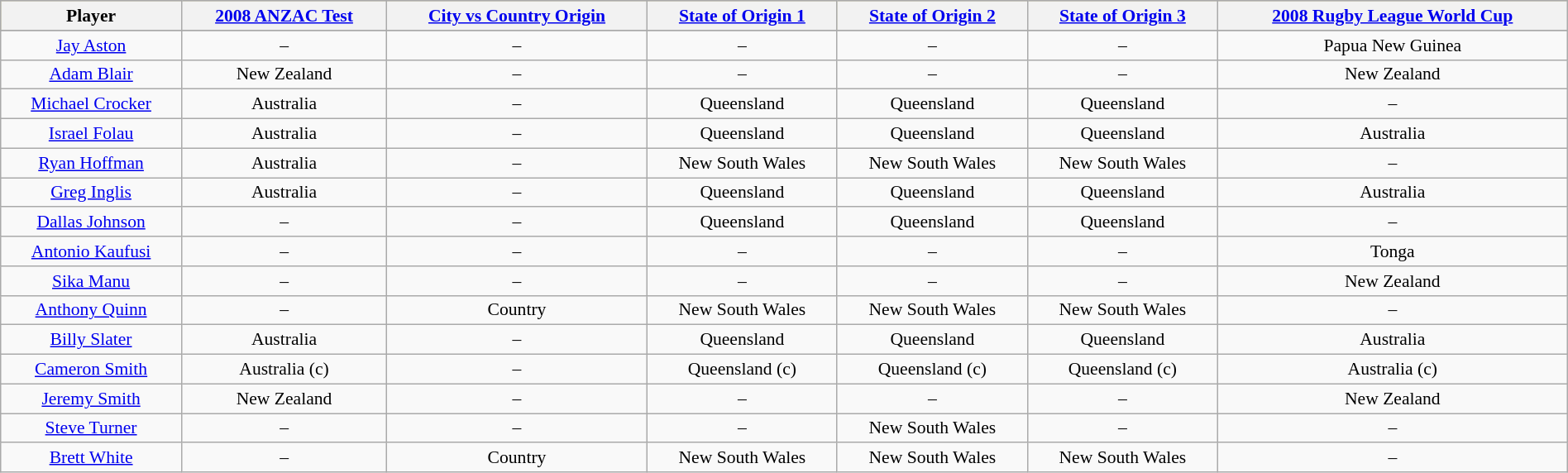<table class="wikitable"  style="width:100%; font-size:90%; text-align:center">
<tr style="background:#bdb76b;">
<th>Player</th>
<th><a href='#'>2008 ANZAC Test</a></th>
<th><a href='#'>City vs Country Origin</a></th>
<th><a href='#'>State of Origin 1</a></th>
<th><a href='#'>State of Origin 2</a></th>
<th><a href='#'>State of Origin 3</a></th>
<th><a href='#'>2008 Rugby League World Cup</a></th>
</tr>
<tr style="text-align:center">
</tr>
<tr>
<td><a href='#'>Jay Aston</a></td>
<td>–</td>
<td>–</td>
<td>–</td>
<td>–</td>
<td>–</td>
<td>Papua New Guinea</td>
</tr>
<tr>
<td><a href='#'>Adam Blair</a></td>
<td>New Zealand</td>
<td>–</td>
<td>–</td>
<td>–</td>
<td>–</td>
<td>New Zealand</td>
</tr>
<tr>
<td><a href='#'>Michael Crocker</a></td>
<td>Australia</td>
<td>–</td>
<td>Queensland</td>
<td>Queensland</td>
<td>Queensland</td>
<td>–</td>
</tr>
<tr>
<td><a href='#'>Israel Folau</a></td>
<td>Australia</td>
<td>–</td>
<td>Queensland</td>
<td>Queensland</td>
<td>Queensland</td>
<td>Australia</td>
</tr>
<tr>
<td><a href='#'>Ryan Hoffman</a></td>
<td>Australia</td>
<td>–</td>
<td>New South Wales</td>
<td>New South Wales</td>
<td>New South Wales</td>
<td>–</td>
</tr>
<tr>
<td><a href='#'>Greg Inglis</a></td>
<td>Australia</td>
<td>–</td>
<td>Queensland</td>
<td>Queensland</td>
<td>Queensland</td>
<td>Australia</td>
</tr>
<tr>
<td><a href='#'>Dallas Johnson</a></td>
<td>–</td>
<td>–</td>
<td>Queensland</td>
<td>Queensland</td>
<td>Queensland</td>
<td>–</td>
</tr>
<tr>
<td><a href='#'>Antonio Kaufusi</a></td>
<td>–</td>
<td>–</td>
<td>–</td>
<td>–</td>
<td>–</td>
<td>Tonga</td>
</tr>
<tr>
<td><a href='#'>Sika Manu</a></td>
<td>–</td>
<td>–</td>
<td>–</td>
<td>–</td>
<td>–</td>
<td>New Zealand</td>
</tr>
<tr>
<td><a href='#'>Anthony Quinn</a></td>
<td>–</td>
<td>Country</td>
<td>New South Wales</td>
<td>New South Wales</td>
<td>New South Wales</td>
<td>–</td>
</tr>
<tr>
<td><a href='#'>Billy Slater</a></td>
<td>Australia</td>
<td>–</td>
<td>Queensland</td>
<td>Queensland</td>
<td>Queensland</td>
<td>Australia</td>
</tr>
<tr>
<td><a href='#'>Cameron Smith</a></td>
<td>Australia (c)</td>
<td>–</td>
<td>Queensland (c)</td>
<td>Queensland (c)</td>
<td>Queensland (c)</td>
<td>Australia (c)</td>
</tr>
<tr>
<td><a href='#'>Jeremy Smith</a></td>
<td>New Zealand</td>
<td>–</td>
<td>–</td>
<td>–</td>
<td>–</td>
<td>New Zealand</td>
</tr>
<tr>
<td><a href='#'>Steve Turner</a></td>
<td>–</td>
<td>–</td>
<td>–</td>
<td>New South Wales</td>
<td>–</td>
<td>–</td>
</tr>
<tr>
<td><a href='#'>Brett White</a></td>
<td>–</td>
<td>Country</td>
<td>New South Wales</td>
<td>New South Wales</td>
<td>New South Wales</td>
<td>–</td>
</tr>
</table>
